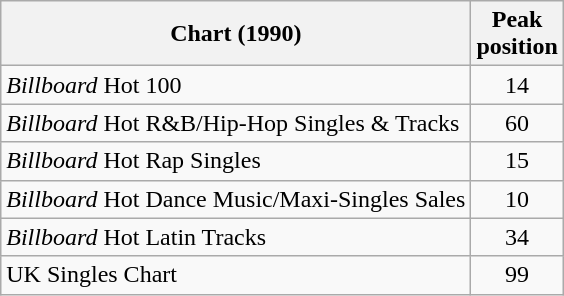<table class="wikitable sortable">
<tr>
<th>Chart (1990)</th>
<th>Peak<br>position</th>
</tr>
<tr>
<td><em>Billboard</em> Hot 100</td>
<td align="center">14</td>
</tr>
<tr>
<td><em>Billboard</em> Hot R&B/Hip-Hop Singles & Tracks</td>
<td align="center">60</td>
</tr>
<tr>
<td><em>Billboard</em> Hot Rap Singles</td>
<td align="center">15</td>
</tr>
<tr>
<td><em>Billboard</em> Hot Dance Music/Maxi-Singles Sales</td>
<td align="center">10</td>
</tr>
<tr>
<td><em>Billboard</em> Hot Latin Tracks</td>
<td align="center">34</td>
</tr>
<tr>
<td>UK Singles Chart</td>
<td align="center">99</td>
</tr>
</table>
